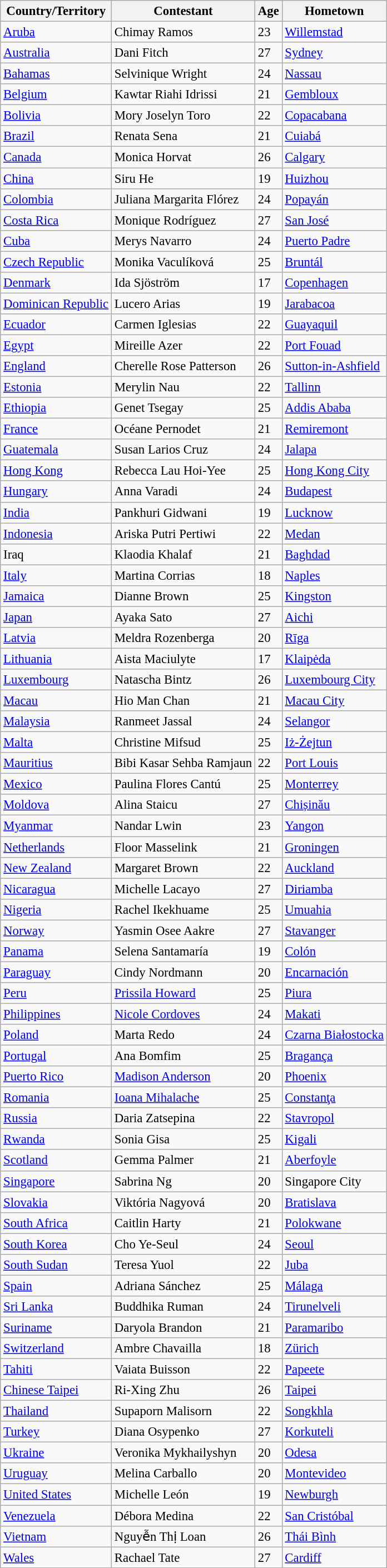<table class="wikitable sortable" style="font-size: 95%;">
<tr>
<th>Country/Territory</th>
<th>Contestant</th>
<th>Age</th>
<th>Hometown</th>
</tr>
<tr>
<td> <a href='#'>Aruba</a></td>
<td>Chimay Ramos</td>
<td>23</td>
<td><a href='#'>Willemstad</a></td>
</tr>
<tr>
<td> <a href='#'>Australia</a></td>
<td>Dani Fitch</td>
<td>27</td>
<td><a href='#'>Sydney</a></td>
</tr>
<tr>
<td> <a href='#'>Bahamas</a></td>
<td>Selvinique Wright</td>
<td>24</td>
<td><a href='#'>Nassau</a></td>
</tr>
<tr>
<td> <a href='#'>Belgium</a></td>
<td>Kawtar Riahi Idrissi</td>
<td>21</td>
<td><a href='#'>Gembloux</a></td>
</tr>
<tr>
<td> <a href='#'>Bolivia</a></td>
<td>Mory Joselyn Toro</td>
<td>22</td>
<td><a href='#'>Copacabana</a></td>
</tr>
<tr>
<td> <a href='#'>Brazil</a></td>
<td>Renata Sena</td>
<td>21</td>
<td><a href='#'>Cuiabá</a></td>
</tr>
<tr>
<td> <a href='#'>Canada</a></td>
<td>Monica Horvat</td>
<td>26</td>
<td><a href='#'>Calgary</a></td>
</tr>
<tr>
<td> <a href='#'>China</a></td>
<td>Siru He</td>
<td>19</td>
<td><a href='#'>Huizhou</a></td>
</tr>
<tr>
<td> <a href='#'>Colombia</a></td>
<td>Juliana Margarita Flórez</td>
<td>24</td>
<td><a href='#'>Popayán</a></td>
</tr>
<tr>
<td> <a href='#'>Costa Rica</a></td>
<td>Monique Rodríguez</td>
<td>27</td>
<td><a href='#'>San José</a></td>
</tr>
<tr>
<td> <a href='#'>Cuba</a></td>
<td>Merys Navarro</td>
<td>24</td>
<td><a href='#'>Puerto Padre</a></td>
</tr>
<tr>
<td> <a href='#'>Czech Republic</a></td>
<td>Monika Vaculíková</td>
<td>25</td>
<td><a href='#'>Bruntál</a></td>
</tr>
<tr>
<td> <a href='#'>Denmark</a></td>
<td>Ida Sjöström</td>
<td>17</td>
<td><a href='#'>Copenhagen</a></td>
</tr>
<tr>
<td> <a href='#'>Dominican Republic</a></td>
<td>Lucero Arias</td>
<td>19</td>
<td><a href='#'>Jarabacoa</a></td>
</tr>
<tr>
<td> <a href='#'>Ecuador</a></td>
<td>Carmen Iglesias</td>
<td>22</td>
<td><a href='#'>Guayaquil</a></td>
</tr>
<tr>
<td> <a href='#'>Egypt</a></td>
<td>Mireille Azer</td>
<td>22</td>
<td><a href='#'>Port Fouad</a></td>
</tr>
<tr>
<td> <a href='#'>England</a></td>
<td>Cherelle Rose Patterson</td>
<td>26</td>
<td><a href='#'>Sutton-in-Ashfield</a></td>
</tr>
<tr>
<td> <a href='#'>Estonia</a></td>
<td>Merylin Nau</td>
<td>22</td>
<td><a href='#'>Tallinn</a></td>
</tr>
<tr>
<td> <a href='#'>Ethiopia</a></td>
<td>Genet Tsegay</td>
<td>25</td>
<td><a href='#'>Addis Ababa</a></td>
</tr>
<tr>
<td> <a href='#'>France</a></td>
<td>Océane Pernodet</td>
<td>21</td>
<td><a href='#'>Remiremont</a></td>
</tr>
<tr>
<td> <a href='#'>Guatemala</a></td>
<td>Susan Larios Cruz</td>
<td>24</td>
<td><a href='#'>Jalapa</a></td>
</tr>
<tr>
<td> <a href='#'>Hong Kong</a></td>
<td>Rebecca Lau Hoi-Yee</td>
<td>25</td>
<td><a href='#'>Hong Kong City</a></td>
</tr>
<tr>
<td> <a href='#'>Hungary</a></td>
<td>Anna Varadi</td>
<td>24</td>
<td><a href='#'>Budapest</a></td>
</tr>
<tr>
<td> <a href='#'>India</a></td>
<td>Pankhuri Gidwani</td>
<td>19</td>
<td><a href='#'>Lucknow</a></td>
</tr>
<tr>
<td> <a href='#'>Indonesia</a></td>
<td>Ariska Putri Pertiwi</td>
<td>22</td>
<td><a href='#'>Medan</a></td>
</tr>
<tr>
<td> Iraq</td>
<td>Klaodia Khalaf</td>
<td>21</td>
<td><a href='#'>Baghdad</a></td>
</tr>
<tr>
<td> <a href='#'>Italy</a></td>
<td>Martina Corrias</td>
<td>18</td>
<td><a href='#'>Naples</a></td>
</tr>
<tr>
<td> <a href='#'>Jamaica</a></td>
<td>Dianne Brown</td>
<td>25</td>
<td><a href='#'>Kingston</a></td>
</tr>
<tr>
<td> <a href='#'>Japan</a></td>
<td>Ayaka Sato</td>
<td>27</td>
<td><a href='#'>Aichi</a></td>
</tr>
<tr>
<td> <a href='#'>Latvia</a></td>
<td>Meldra Rozenberga</td>
<td>20</td>
<td><a href='#'>Rīga</a></td>
</tr>
<tr>
<td> <a href='#'>Lithuania</a></td>
<td>Aista Maciulyte</td>
<td>17</td>
<td><a href='#'>Klaipėda</a></td>
</tr>
<tr>
<td> <a href='#'>Luxembourg</a></td>
<td>Natascha Bintz</td>
<td>26</td>
<td><a href='#'>Luxembourg City</a></td>
</tr>
<tr>
<td> <a href='#'>Macau</a></td>
<td>Hio Man Chan</td>
<td>21</td>
<td><a href='#'>Macau City</a></td>
</tr>
<tr>
<td> <a href='#'>Malaysia</a></td>
<td>Ranmeet Jassal</td>
<td>24</td>
<td><a href='#'>Selangor</a></td>
</tr>
<tr>
<td> <a href='#'>Malta</a></td>
<td>Christine Mifsud</td>
<td>25</td>
<td><a href='#'>Iż-Żejtun</a></td>
</tr>
<tr>
<td> <a href='#'>Mauritius</a></td>
<td>Bibi Kasar Sehba Ramjaun</td>
<td>22</td>
<td><a href='#'>Port Louis</a></td>
</tr>
<tr>
<td> <a href='#'>Mexico</a></td>
<td>Paulina Flores Cantú</td>
<td>25</td>
<td><a href='#'>Monterrey</a></td>
</tr>
<tr>
<td> <a href='#'>Moldova</a></td>
<td>Alina Staicu</td>
<td>27</td>
<td><a href='#'>Chișinău</a></td>
</tr>
<tr>
<td> <a href='#'>Myanmar</a></td>
<td>Nandar Lwin</td>
<td>23</td>
<td><a href='#'>Yangon</a></td>
</tr>
<tr>
<td> <a href='#'>Netherlands</a></td>
<td>Floor Masselink</td>
<td>21</td>
<td><a href='#'>Groningen</a></td>
</tr>
<tr>
<td> <a href='#'>New Zealand</a></td>
<td>Margaret Brown</td>
<td>22</td>
<td><a href='#'>Auckland</a></td>
</tr>
<tr>
<td> <a href='#'>Nicaragua</a></td>
<td>Michelle Lacayo</td>
<td>27</td>
<td><a href='#'>Diriamba</a></td>
</tr>
<tr>
<td> <a href='#'>Nigeria</a></td>
<td>Rachel Ikekhuame</td>
<td>25</td>
<td><a href='#'>Umuahia</a></td>
</tr>
<tr>
<td> <a href='#'>Norway</a></td>
<td>Yasmin Osee Aakre</td>
<td>27</td>
<td><a href='#'>Stavanger</a></td>
</tr>
<tr>
<td> <a href='#'>Panama</a></td>
<td>Selena Santamaría</td>
<td>19</td>
<td><a href='#'>Colón</a></td>
</tr>
<tr>
<td> <a href='#'>Paraguay</a></td>
<td>Cindy Nordmann</td>
<td>20</td>
<td><a href='#'>Encarnación</a></td>
</tr>
<tr>
<td> <a href='#'>Peru</a></td>
<td><a href='#'>Prissila Howard</a></td>
<td>25</td>
<td><a href='#'>Piura</a></td>
</tr>
<tr>
<td> <a href='#'> Philippines</a></td>
<td><a href='#'>Nicole Cordoves</a></td>
<td>24</td>
<td><a href='#'>Makati</a></td>
</tr>
<tr>
<td> <a href='#'>Poland</a></td>
<td>Marta Redo</td>
<td>24</td>
<td><a href='#'>Czarna Białostocka</a></td>
</tr>
<tr>
<td> <a href='#'>Portugal</a></td>
<td>Ana Bomfim</td>
<td>25</td>
<td><a href='#'>Bragança</a></td>
</tr>
<tr>
<td> <a href='#'>Puerto Rico</a></td>
<td><a href='#'>Madison Anderson</a></td>
<td>20</td>
<td><a href='#'>Phoenix</a></td>
</tr>
<tr>
<td> <a href='#'>Romania</a></td>
<td><a href='#'>Ioana Mihalache</a></td>
<td>25</td>
<td><a href='#'>Constanţa</a></td>
</tr>
<tr>
<td> <a href='#'>Russia</a></td>
<td>Daria Zatsepina</td>
<td>22</td>
<td><a href='#'>Stavropol</a></td>
</tr>
<tr>
<td> <a href='#'>Rwanda</a></td>
<td>Sonia Gisa</td>
<td>25</td>
<td><a href='#'>Kigali</a></td>
</tr>
<tr>
<td> <a href='#'> Scotland</a></td>
<td>Gemma Palmer</td>
<td>21</td>
<td><a href='#'>Aberfoyle</a></td>
</tr>
<tr>
<td> <a href='#'>Singapore</a></td>
<td>Sabrina Ng</td>
<td>20</td>
<td>Singapore City</td>
</tr>
<tr>
<td> <a href='#'>Slovakia</a></td>
<td>Viktória Nagyová</td>
<td>20</td>
<td><a href='#'>Bratislava</a></td>
</tr>
<tr>
<td> <a href='#'>South Africa</a></td>
<td>Caitlin Harty</td>
<td>21</td>
<td><a href='#'>Polokwane</a></td>
</tr>
<tr>
<td> <a href='#'>South Korea</a></td>
<td>Cho Ye-Seul</td>
<td>24</td>
<td><a href='#'>Seoul</a></td>
</tr>
<tr>
<td> <a href='#'>South Sudan</a></td>
<td>Teresa Yuol</td>
<td>22</td>
<td><a href='#'>Juba</a></td>
</tr>
<tr>
<td> <a href='#'>Spain</a></td>
<td>Adriana Sánchez</td>
<td>25</td>
<td><a href='#'>Málaga</a></td>
</tr>
<tr>
<td> <a href='#'>Sri Lanka</a></td>
<td>Buddhika Ruman</td>
<td>24</td>
<td><a href='#'>Tirunelveli</a></td>
</tr>
<tr>
<td> <a href='#'>Suriname</a></td>
<td>Daryola Brandon</td>
<td>21</td>
<td><a href='#'>Paramaribo</a></td>
</tr>
<tr>
<td> <a href='#'>Switzerland</a></td>
<td>Ambre Chavailla</td>
<td>18</td>
<td><a href='#'>Zürich</a></td>
</tr>
<tr>
<td> <a href='#'>Tahiti</a></td>
<td>Vaiata Buisson</td>
<td>22</td>
<td><a href='#'>Papeete</a></td>
</tr>
<tr>
<td> <a href='#'> Chinese Taipei</a></td>
<td>Ri-Xing Zhu</td>
<td>26</td>
<td><a href='#'>Taipei</a></td>
</tr>
<tr>
<td> <a href='#'>Thailand</a></td>
<td>Supaporn Malisorn</td>
<td>22</td>
<td><a href='#'>Songkhla</a></td>
</tr>
<tr>
<td> <a href='#'>Turkey</a></td>
<td>Diana Osypenko</td>
<td>27</td>
<td><a href='#'>Korkuteli</a></td>
</tr>
<tr>
<td> <a href='#'>Ukraine</a></td>
<td>Veronika Mykhailyshyn</td>
<td>20</td>
<td><a href='#'>Odesa</a></td>
</tr>
<tr>
<td> <a href='#'>Uruguay</a></td>
<td>Melina Carballo</td>
<td>20</td>
<td><a href='#'>Montevideo</a></td>
</tr>
<tr>
<td> <a href='#'> United States</a></td>
<td>Michelle León</td>
<td>19</td>
<td><a href='#'>Newburgh</a></td>
</tr>
<tr>
<td> <a href='#'>Venezuela</a></td>
<td>Débora Medina</td>
<td>22</td>
<td><a href='#'>San Cristóbal</a></td>
</tr>
<tr>
<td> <a href='#'>Vietnam</a></td>
<td>Nguyễn Thị Loan</td>
<td>26</td>
<td><a href='#'>Thái Bình</a></td>
</tr>
<tr>
<td> <a href='#'>Wales</a></td>
<td>Rachael Tate</td>
<td>27</td>
<td><a href='#'>Cardiff</a></td>
</tr>
</table>
